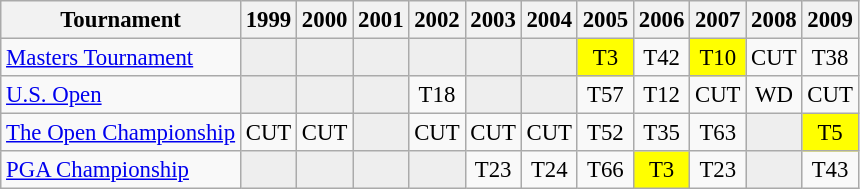<table class="wikitable" style="font-size:95%;text-align:center;">
<tr>
<th>Tournament</th>
<th>1999</th>
<th>2000</th>
<th>2001</th>
<th>2002</th>
<th>2003</th>
<th>2004</th>
<th>2005</th>
<th>2006</th>
<th>2007</th>
<th>2008</th>
<th>2009</th>
</tr>
<tr>
<td align=left><a href='#'>Masters Tournament</a></td>
<td style="background:#eeeeee;"></td>
<td style="background:#eeeeee;"></td>
<td style="background:#eeeeee;"></td>
<td style="background:#eeeeee;"></td>
<td style="background:#eeeeee;"></td>
<td style="background:#eeeeee;"></td>
<td style="background:yellow;">T3</td>
<td>T42</td>
<td style="background:yellow;">T10</td>
<td>CUT</td>
<td>T38</td>
</tr>
<tr>
<td align=left><a href='#'>U.S. Open</a></td>
<td style="background:#eeeeee;"></td>
<td style="background:#eeeeee;"></td>
<td style="background:#eeeeee;"></td>
<td>T18</td>
<td style="background:#eeeeee;"></td>
<td style="background:#eeeeee;"></td>
<td>T57</td>
<td>T12</td>
<td>CUT</td>
<td>WD</td>
<td>CUT</td>
</tr>
<tr>
<td align=left><a href='#'>The Open Championship</a></td>
<td>CUT</td>
<td>CUT</td>
<td style="background:#eeeeee;"></td>
<td>CUT</td>
<td>CUT</td>
<td>CUT</td>
<td>T52</td>
<td>T35</td>
<td>T63</td>
<td style="background:#eeeeee;"></td>
<td style="background:yellow;">T5</td>
</tr>
<tr>
<td align=left><a href='#'>PGA Championship</a></td>
<td style="background:#eeeeee;"></td>
<td style="background:#eeeeee;"></td>
<td style="background:#eeeeee;"></td>
<td style="background:#eeeeee;"></td>
<td>T23</td>
<td>T24</td>
<td>T66</td>
<td style="background:yellow;">T3</td>
<td>T23</td>
<td style="background:#eeeeee;"></td>
<td>T43</td>
</tr>
</table>
